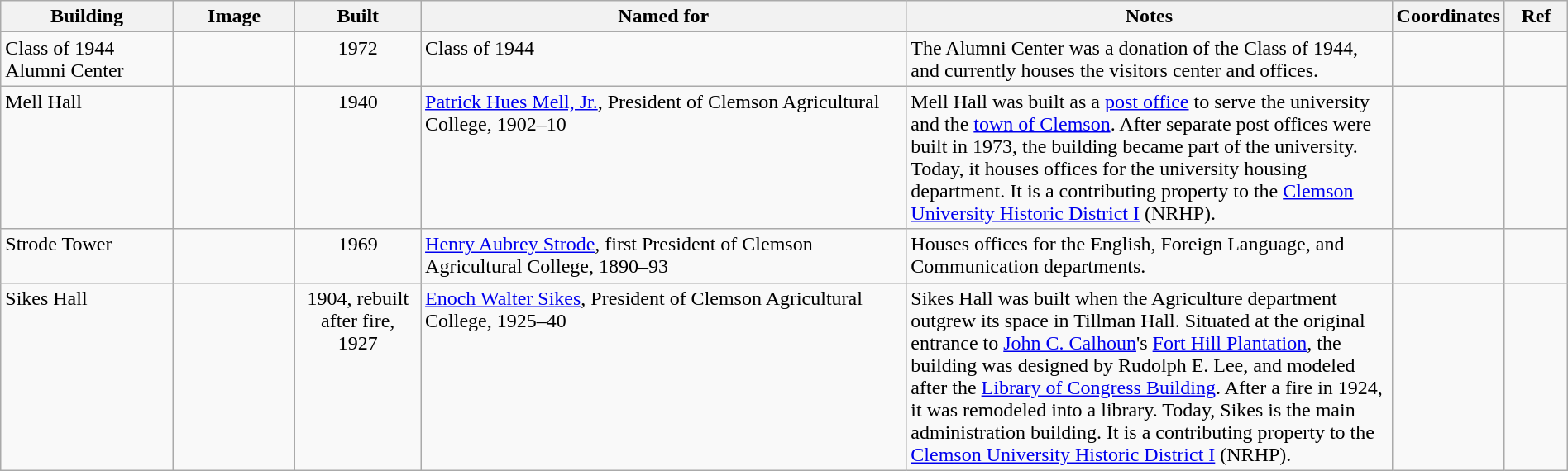<table class="wikitable sortable" style="width:100%">
<tr>
<th width=11%>Building</th>
<th width=101px class="unsortable">Image</th>
<th width=8%>Built</th>
<th width=31%>Named for</th>
<th width=31% class="unsortable">Notes</th>
<th width=7% class="unsortable">Coordinates</th>
<th width=4% class="unsortable">Ref</th>
</tr>
<tr valign="top">
<td>Class of 1944 Alumni Center</td>
<td align="center"></td>
<td align="center">1972</td>
<td>Class of 1944</td>
<td>The Alumni Center was a donation of the Class of 1944, and currently houses the visitors center and offices.</td>
<td><small></small></td>
<td align="center"></td>
</tr>
<tr valign="top">
<td>Mell Hall</td>
<td align="center"></td>
<td align="center">1940</td>
<td><a href='#'>Patrick Hues Mell, Jr.</a>, President of Clemson Agricultural College, 1902–10</td>
<td>Mell Hall was built as a <a href='#'>post office</a> to serve the university and the <a href='#'>town of Clemson</a>.  After separate post offices were built in 1973, the building became part of the university.  Today, it houses offices for the university housing department.  It is a contributing property to the <a href='#'>Clemson University Historic District I</a> (NRHP).</td>
<td><small></small></td>
<td align="center"></td>
</tr>
<tr valign="top">
<td>Strode Tower</td>
<td align="center"></td>
<td align="center">1969</td>
<td><a href='#'>Henry Aubrey Strode</a>, first President of Clemson Agricultural College, 1890–93</td>
<td>Houses offices for the English, Foreign Language, and Communication departments.</td>
<td><small></small></td>
<td align="center"></td>
</tr>
<tr valign="top">
<td>Sikes Hall</td>
<td align="center"></td>
<td align="center">1904, rebuilt after fire, 1927</td>
<td><a href='#'>Enoch Walter Sikes</a>, President of Clemson Agricultural College, 1925–40</td>
<td>Sikes Hall was built when the Agriculture department outgrew its space in Tillman Hall.  Situated at the original entrance to <a href='#'>John C. Calhoun</a>'s <a href='#'>Fort Hill Plantation</a>, the building was designed by Rudolph E. Lee, and modeled after the <a href='#'>Library of Congress Building</a>.  After a fire in 1924, it was remodeled into a library.  Today, Sikes is the main administration building.  It is a contributing property to the <a href='#'>Clemson University Historic District I</a> (NRHP).</td>
<td><small></small></td>
<td align="center"></td>
</tr>
</table>
